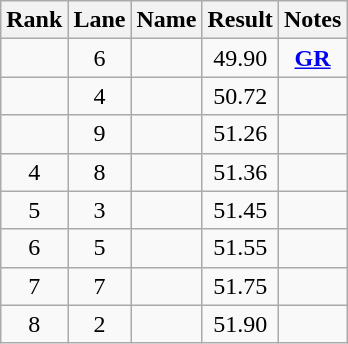<table class="wikitable sortable" style="text-align:center">
<tr>
<th>Rank</th>
<th>Lane</th>
<th>Name</th>
<th>Result</th>
<th>Notes</th>
</tr>
<tr>
<td></td>
<td>6</td>
<td align="left"></td>
<td>49.90</td>
<td><strong><a href='#'>GR</a></strong></td>
</tr>
<tr>
<td></td>
<td>4</td>
<td align="left"></td>
<td>50.72</td>
<td></td>
</tr>
<tr>
<td></td>
<td>9</td>
<td align="left"></td>
<td>51.26</td>
<td></td>
</tr>
<tr>
<td>4</td>
<td>8</td>
<td align="left"></td>
<td>51.36</td>
<td></td>
</tr>
<tr>
<td>5</td>
<td>3</td>
<td align="left"></td>
<td>51.45</td>
<td></td>
</tr>
<tr>
<td>6</td>
<td>5</td>
<td align="left"></td>
<td>51.55</td>
<td></td>
</tr>
<tr>
<td>7</td>
<td>7</td>
<td align="left"></td>
<td>51.75</td>
<td></td>
</tr>
<tr>
<td>8</td>
<td>2</td>
<td align="left"></td>
<td>51.90</td>
<td></td>
</tr>
</table>
